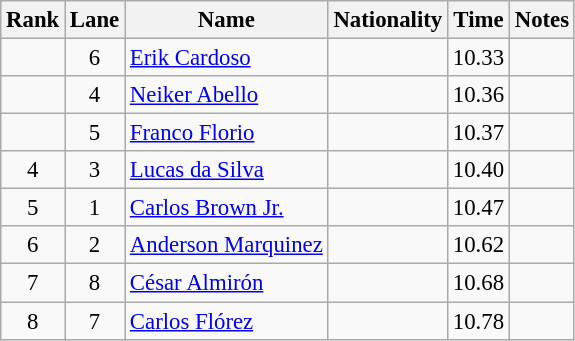<table class="wikitable sortable" style="text-align:center;font-size:95%">
<tr>
<th>Rank</th>
<th>Lane</th>
<th>Name</th>
<th>Nationality</th>
<th>Time</th>
<th>Notes</th>
</tr>
<tr>
<td></td>
<td>6</td>
<td align=left><a href='#'>Erik Cardoso</a></td>
<td align=left></td>
<td>10.33</td>
<td></td>
</tr>
<tr>
<td></td>
<td>4</td>
<td align=left><a href='#'>Neiker Abello</a></td>
<td align=left></td>
<td>10.36</td>
<td></td>
</tr>
<tr>
<td></td>
<td>5</td>
<td align=left><a href='#'>Franco Florio</a></td>
<td align=left></td>
<td>10.37</td>
<td></td>
</tr>
<tr>
<td>4</td>
<td>3</td>
<td align=left><a href='#'>Lucas da Silva</a></td>
<td align=left></td>
<td>10.40</td>
<td></td>
</tr>
<tr>
<td>5</td>
<td>1</td>
<td align=left><a href='#'>Carlos Brown Jr.</a></td>
<td align=left></td>
<td>10.47</td>
<td></td>
</tr>
<tr>
<td>6</td>
<td>2</td>
<td align=left><a href='#'>Anderson Marquinez</a></td>
<td align=left></td>
<td>10.62</td>
<td></td>
</tr>
<tr>
<td>7</td>
<td>8</td>
<td align=left><a href='#'>César Almirón</a></td>
<td align=left></td>
<td>10.68</td>
<td></td>
</tr>
<tr>
<td>8</td>
<td>7</td>
<td align=left><a href='#'>Carlos Flórez</a></td>
<td align=left></td>
<td>10.78</td>
<td></td>
</tr>
</table>
